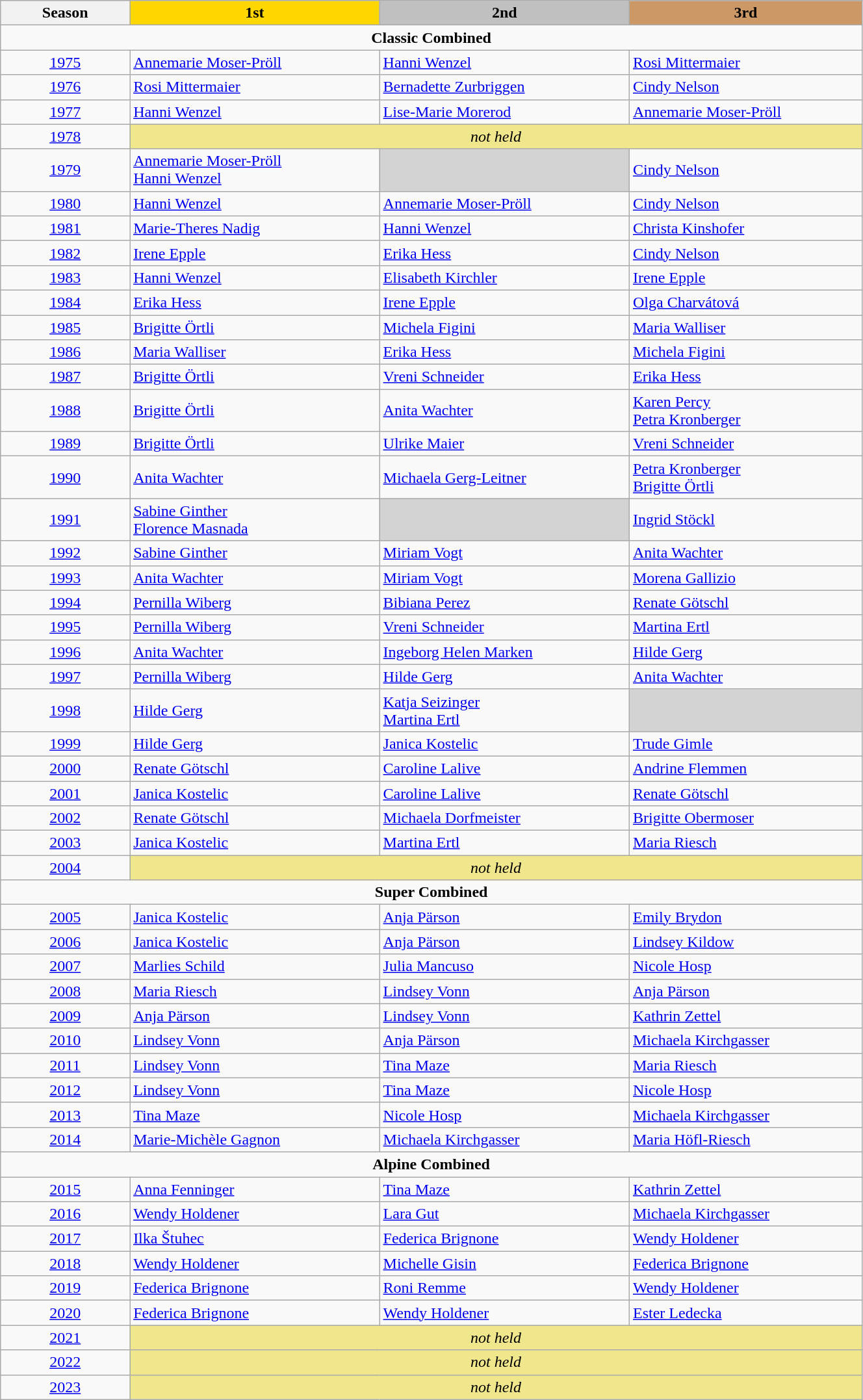<table class="wikitable" width=70% style="font-size:100%; style="text-align:left;">
<tr style="background-color:#EDEDED;">
<th style="background: hintergrundfarbe6; width:15%">Season</th>
<th style="background:    gold; width:29%">1st</th>
<th style="background:  silver; width:29%">2nd</th>
<th style="background: #CC9966; width:29%">3rd</th>
</tr>
<tr>
<td colspan=4 align=center><strong>Classic Combined</strong></td>
</tr>
<tr>
<td align=center><a href='#'>1975</a></td>
<td> <a href='#'>Annemarie Moser-Pröll</a></td>
<td> <a href='#'>Hanni Wenzel</a></td>
<td> <a href='#'>Rosi Mittermaier</a></td>
</tr>
<tr>
<td align=center><a href='#'>1976</a></td>
<td> <a href='#'>Rosi Mittermaier</a></td>
<td> <a href='#'>Bernadette Zurbriggen</a></td>
<td> <a href='#'>Cindy Nelson</a></td>
</tr>
<tr>
<td align=center><a href='#'>1977</a></td>
<td> <a href='#'>Hanni Wenzel</a></td>
<td> <a href='#'>Lise-Marie Morerod</a></td>
<td> <a href='#'>Annemarie Moser-Pröll</a></td>
</tr>
<tr>
<td align=center><a href='#'>1978</a></td>
<td colspan=3 bgcolor=khaki align=center><em>not held</em></td>
</tr>
<tr>
<td align=center><a href='#'>1979</a></td>
<td> <a href='#'>Annemarie Moser-Pröll</a><br> <a href='#'>Hanni Wenzel</a></td>
<td bgcolor=lightgrey></td>
<td> <a href='#'>Cindy Nelson</a></td>
</tr>
<tr>
<td align=center><a href='#'>1980</a></td>
<td> <a href='#'>Hanni Wenzel</a></td>
<td> <a href='#'>Annemarie Moser-Pröll</a></td>
<td> <a href='#'>Cindy Nelson</a></td>
</tr>
<tr>
<td align=center><a href='#'>1981</a></td>
<td> <a href='#'>Marie-Theres Nadig</a></td>
<td> <a href='#'>Hanni Wenzel</a></td>
<td> <a href='#'>Christa Kinshofer</a></td>
</tr>
<tr>
<td align=center><a href='#'>1982</a></td>
<td> <a href='#'>Irene Epple</a></td>
<td> <a href='#'>Erika Hess</a></td>
<td> <a href='#'>Cindy Nelson</a></td>
</tr>
<tr>
<td align=center><a href='#'>1983</a></td>
<td> <a href='#'>Hanni Wenzel</a></td>
<td> <a href='#'>Elisabeth Kirchler</a></td>
<td> <a href='#'>Irene Epple</a></td>
</tr>
<tr>
<td align=center><a href='#'>1984</a></td>
<td> <a href='#'>Erika Hess</a></td>
<td> <a href='#'>Irene Epple</a></td>
<td> <a href='#'>Olga Charvátová</a></td>
</tr>
<tr>
<td align=center><a href='#'>1985</a></td>
<td> <a href='#'>Brigitte Örtli</a></td>
<td> <a href='#'>Michela Figini</a></td>
<td> <a href='#'>Maria Walliser</a></td>
</tr>
<tr>
<td align=center><a href='#'>1986</a></td>
<td> <a href='#'>Maria Walliser</a></td>
<td> <a href='#'>Erika Hess</a></td>
<td> <a href='#'>Michela Figini</a></td>
</tr>
<tr>
<td align=center><a href='#'>1987</a></td>
<td> <a href='#'>Brigitte Örtli</a></td>
<td> <a href='#'>Vreni Schneider</a></td>
<td> <a href='#'>Erika Hess</a></td>
</tr>
<tr>
<td align=center><a href='#'>1988</a></td>
<td> <a href='#'>Brigitte Örtli</a></td>
<td> <a href='#'>Anita Wachter</a></td>
<td> <a href='#'>Karen Percy</a><br> <a href='#'>Petra Kronberger</a></td>
</tr>
<tr>
<td align=center><a href='#'>1989</a></td>
<td> <a href='#'>Brigitte Örtli</a></td>
<td> <a href='#'>Ulrike Maier</a></td>
<td> <a href='#'>Vreni Schneider</a></td>
</tr>
<tr>
<td align=center><a href='#'>1990</a></td>
<td> <a href='#'>Anita Wachter</a></td>
<td> <a href='#'>Michaela Gerg-Leitner</a></td>
<td> <a href='#'>Petra Kronberger</a><br> <a href='#'>Brigitte Örtli</a></td>
</tr>
<tr>
<td align=center><a href='#'>1991</a></td>
<td> <a href='#'>Sabine Ginther</a><br> <a href='#'>Florence Masnada</a></td>
<td bgcolor=lightgrey></td>
<td> <a href='#'>Ingrid Stöckl</a></td>
</tr>
<tr>
<td align=center><a href='#'>1992</a></td>
<td> <a href='#'>Sabine Ginther</a></td>
<td> <a href='#'>Miriam Vogt</a></td>
<td> <a href='#'>Anita Wachter</a></td>
</tr>
<tr>
<td align=center><a href='#'>1993</a></td>
<td> <a href='#'>Anita Wachter</a></td>
<td> <a href='#'>Miriam Vogt</a></td>
<td> <a href='#'>Morena Gallizio</a></td>
</tr>
<tr>
<td align=center><a href='#'>1994</a></td>
<td> <a href='#'>Pernilla Wiberg</a></td>
<td> <a href='#'>Bibiana Perez</a></td>
<td> <a href='#'>Renate Götschl</a></td>
</tr>
<tr>
<td align=center><a href='#'>1995</a></td>
<td> <a href='#'>Pernilla Wiberg</a></td>
<td> <a href='#'>Vreni Schneider</a></td>
<td> <a href='#'>Martina Ertl</a></td>
</tr>
<tr>
<td align=center><a href='#'>1996</a></td>
<td> <a href='#'>Anita Wachter</a></td>
<td> <a href='#'>Ingeborg Helen Marken</a></td>
<td> <a href='#'>Hilde Gerg</a></td>
</tr>
<tr>
<td align=center><a href='#'>1997</a></td>
<td> <a href='#'>Pernilla Wiberg</a></td>
<td> <a href='#'>Hilde Gerg</a></td>
<td> <a href='#'>Anita Wachter</a></td>
</tr>
<tr>
<td align=center><a href='#'>1998</a></td>
<td> <a href='#'>Hilde Gerg</a></td>
<td> <a href='#'>Katja Seizinger</a><br> <a href='#'>Martina Ertl</a></td>
<td bgcolor=lightgrey></td>
</tr>
<tr>
<td align=center><a href='#'>1999</a></td>
<td> <a href='#'>Hilde Gerg</a></td>
<td> <a href='#'>Janica Kostelic</a></td>
<td> <a href='#'>Trude Gimle</a></td>
</tr>
<tr>
<td align=center><a href='#'>2000</a></td>
<td> <a href='#'>Renate Götschl</a></td>
<td> <a href='#'>Caroline Lalive</a></td>
<td> <a href='#'>Andrine Flemmen</a></td>
</tr>
<tr>
<td align=center><a href='#'>2001</a></td>
<td> <a href='#'>Janica Kostelic</a></td>
<td> <a href='#'>Caroline Lalive</a></td>
<td> <a href='#'>Renate Götschl</a></td>
</tr>
<tr>
<td align=center><a href='#'>2002</a></td>
<td> <a href='#'>Renate Götschl</a></td>
<td> <a href='#'>Michaela Dorfmeister</a></td>
<td> <a href='#'>Brigitte Obermoser</a></td>
</tr>
<tr>
<td align=center><a href='#'>2003</a></td>
<td> <a href='#'>Janica Kostelic</a></td>
<td> <a href='#'>Martina Ertl</a></td>
<td> <a href='#'>Maria Riesch</a></td>
</tr>
<tr>
<td align=center><a href='#'>2004</a></td>
<td colspan=3 bgcolor=khaki align=center><em>not held</em></td>
</tr>
<tr>
<td colspan=4 align=center><strong>Super Combined</strong></td>
</tr>
<tr>
<td align=center><a href='#'>2005</a></td>
<td> <a href='#'>Janica Kostelic</a></td>
<td> <a href='#'>Anja Pärson</a></td>
<td> <a href='#'>Emily Brydon</a></td>
</tr>
<tr>
<td align=center><a href='#'>2006</a></td>
<td> <a href='#'>Janica Kostelic</a></td>
<td> <a href='#'>Anja Pärson</a></td>
<td> <a href='#'>Lindsey Kildow</a></td>
</tr>
<tr>
<td align=center><a href='#'>2007</a></td>
<td> <a href='#'>Marlies Schild</a></td>
<td> <a href='#'>Julia Mancuso</a></td>
<td> <a href='#'>Nicole Hosp</a></td>
</tr>
<tr>
<td align=center><a href='#'>2008</a></td>
<td> <a href='#'>Maria Riesch</a></td>
<td> <a href='#'>Lindsey Vonn</a></td>
<td> <a href='#'>Anja Pärson</a></td>
</tr>
<tr>
<td align=center><a href='#'>2009</a></td>
<td> <a href='#'>Anja Pärson</a></td>
<td> <a href='#'>Lindsey Vonn</a></td>
<td> <a href='#'>Kathrin Zettel</a></td>
</tr>
<tr>
<td align=center><a href='#'>2010</a></td>
<td> <a href='#'>Lindsey Vonn</a></td>
<td> <a href='#'>Anja Pärson</a></td>
<td> <a href='#'>Michaela Kirchgasser</a></td>
</tr>
<tr>
<td align=center><a href='#'>2011</a></td>
<td> <a href='#'>Lindsey Vonn</a></td>
<td> <a href='#'>Tina Maze</a></td>
<td> <a href='#'>Maria Riesch</a></td>
</tr>
<tr>
<td align=center><a href='#'>2012</a></td>
<td> <a href='#'>Lindsey Vonn</a></td>
<td> <a href='#'>Tina Maze</a></td>
<td> <a href='#'>Nicole Hosp</a></td>
</tr>
<tr>
<td align=center><a href='#'>2013</a></td>
<td> <a href='#'>Tina Maze</a></td>
<td> <a href='#'>Nicole Hosp</a></td>
<td> <a href='#'>Michaela Kirchgasser</a></td>
</tr>
<tr>
<td align=center><a href='#'>2014</a></td>
<td> <a href='#'>Marie-Michèle Gagnon</a></td>
<td> <a href='#'>Michaela Kirchgasser</a></td>
<td> <a href='#'>Maria Höfl-Riesch</a></td>
</tr>
<tr>
<td colspan=4 align=center><strong>Alpine Combined</strong></td>
</tr>
<tr>
<td align=center><a href='#'>2015</a></td>
<td> <a href='#'>Anna Fenninger</a></td>
<td> <a href='#'>Tina Maze</a></td>
<td> <a href='#'>Kathrin Zettel</a></td>
</tr>
<tr>
<td align=center><a href='#'>2016</a></td>
<td> <a href='#'>Wendy Holdener</a></td>
<td> <a href='#'>Lara Gut</a></td>
<td> <a href='#'>Michaela Kirchgasser</a></td>
</tr>
<tr>
<td align=center><a href='#'>2017</a></td>
<td> <a href='#'>Ilka Štuhec</a></td>
<td> <a href='#'>Federica Brignone</a></td>
<td> <a href='#'>Wendy Holdener</a></td>
</tr>
<tr>
<td align=center><a href='#'>2018</a></td>
<td> <a href='#'>Wendy Holdener</a></td>
<td> <a href='#'>Michelle Gisin</a></td>
<td> <a href='#'>Federica Brignone</a></td>
</tr>
<tr>
<td align=center><a href='#'>2019</a></td>
<td> <a href='#'>Federica Brignone</a></td>
<td> <a href='#'>Roni Remme</a></td>
<td> <a href='#'>Wendy Holdener</a></td>
</tr>
<tr>
<td align=center><a href='#'>2020</a></td>
<td> <a href='#'>Federica Brignone</a></td>
<td> <a href='#'>Wendy Holdener</a></td>
<td> <a href='#'>Ester Ledecka</a></td>
</tr>
<tr>
<td align=center><a href='#'>2021</a></td>
<td colspan=3 bgcolor=khaki align=center><em>not held</em></td>
</tr>
<tr>
<td align=center><a href='#'>2022</a></td>
<td colspan=3 bgcolor=khaki align=center><em>not held</em></td>
</tr>
<tr>
<td align=center><a href='#'>2023</a></td>
<td colspan=3 bgcolor=khaki align=center><em>not held</em></td>
</tr>
</table>
